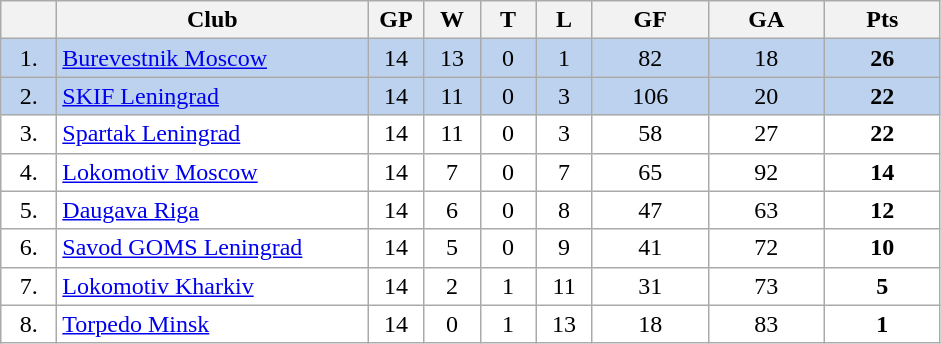<table class="wikitable">
<tr>
<th width="30"></th>
<th width="200">Club</th>
<th width="30">GP</th>
<th width="30">W</th>
<th width="30">T</th>
<th width="30">L</th>
<th width="70">GF</th>
<th width="70">GA</th>
<th width="70">Pts</th>
</tr>
<tr bgcolor="#BCD2EE" align="center">
<td>1.</td>
<td align="left"><a href='#'>Burevestnik Moscow</a></td>
<td>14</td>
<td>13</td>
<td>0</td>
<td>1</td>
<td>82</td>
<td>18</td>
<td><strong>26</strong></td>
</tr>
<tr bgcolor="#BCD2EE" align="center">
<td>2.</td>
<td align="left"><a href='#'>SKIF Leningrad</a></td>
<td>14</td>
<td>11</td>
<td>0</td>
<td>3</td>
<td>106</td>
<td>20</td>
<td><strong>22</strong></td>
</tr>
<tr bgcolor="#FFFFFF" align="center">
<td>3.</td>
<td align="left"><a href='#'>Spartak Leningrad</a></td>
<td>14</td>
<td>11</td>
<td>0</td>
<td>3</td>
<td>58</td>
<td>27</td>
<td><strong>22</strong></td>
</tr>
<tr bgcolor="#FFFFFF" align="center">
<td>4.</td>
<td align="left"><a href='#'>Lokomotiv Moscow</a></td>
<td>14</td>
<td>7</td>
<td>0</td>
<td>7</td>
<td>65</td>
<td>92</td>
<td><strong>14</strong></td>
</tr>
<tr bgcolor="#FFFFFF" align="center">
<td>5.</td>
<td align="left"><a href='#'>Daugava Riga</a></td>
<td>14</td>
<td>6</td>
<td>0</td>
<td>8</td>
<td>47</td>
<td>63</td>
<td><strong>12</strong></td>
</tr>
<tr bgcolor="#FFFFFF" align="center">
<td>6.</td>
<td align="left"><a href='#'>Savod GOMS Leningrad</a></td>
<td>14</td>
<td>5</td>
<td>0</td>
<td>9</td>
<td>41</td>
<td>72</td>
<td><strong>10</strong></td>
</tr>
<tr bgcolor="#FFFFFF" align="center">
<td>7.</td>
<td align="left"><a href='#'>Lokomotiv Kharkiv</a></td>
<td>14</td>
<td>2</td>
<td>1</td>
<td>11</td>
<td>31</td>
<td>73</td>
<td><strong>5</strong></td>
</tr>
<tr bgcolor="#FFFFFF" align="center">
<td>8.</td>
<td align="left"><a href='#'>Torpedo Minsk</a></td>
<td>14</td>
<td>0</td>
<td>1</td>
<td>13</td>
<td>18</td>
<td>83</td>
<td><strong>1</strong></td>
</tr>
</table>
